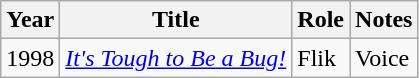<table class="wikitable">
<tr>
<th>Year</th>
<th>Title</th>
<th>Role</th>
<th>Notes</th>
</tr>
<tr>
<td>1998</td>
<td><em><a href='#'>It's Tough to Be a Bug!</a></em></td>
<td>Flik</td>
<td>Voice</td>
</tr>
</table>
